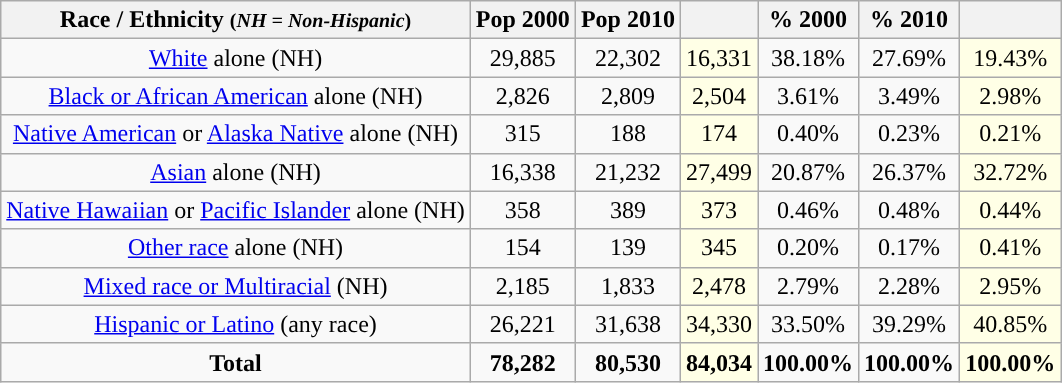<table class="wikitable" style="text-align:center;">
<tr>
<th>Race / Ethnicity <small>(<em>NH = Non-Hispanic</em>)</small></th>
<th>Pop 2000</th>
<th>Pop 2010</th>
<th></th>
<th>% 2000</th>
<th>% 2010</th>
<th></th>
</tr>
<tr>
<td><a href='#'>White</a> alone (NH)</td>
<td>29,885</td>
<td>22,302</td>
<td style='background: #ffffe6;'>16,331</td>
<td>38.18%</td>
<td>27.69%</td>
<td style='background: #ffffe6;'>19.43%</td>
</tr>
<tr>
<td><a href='#'>Black or African American</a> alone (NH)</td>
<td>2,826</td>
<td>2,809</td>
<td style='background: #ffffe6;'>2,504</td>
<td>3.61%</td>
<td>3.49%</td>
<td style='background: #ffffe6;'>2.98%</td>
</tr>
<tr>
<td><a href='#'>Native American</a> or <a href='#'>Alaska Native</a> alone (NH)</td>
<td>315</td>
<td>188</td>
<td style='background: #ffffe6;'>174</td>
<td>0.40%</td>
<td>0.23%</td>
<td style='background: #ffffe6;'>0.21%</td>
</tr>
<tr>
<td><a href='#'>Asian</a> alone (NH)</td>
<td>16,338</td>
<td>21,232</td>
<td style='background: #ffffe6;'>27,499</td>
<td>20.87%</td>
<td>26.37%</td>
<td style='background: #ffffe6;'>32.72%</td>
</tr>
<tr>
<td><a href='#'>Native Hawaiian</a> or <a href='#'>Pacific Islander</a> alone (NH)</td>
<td>358</td>
<td>389</td>
<td style='background: #ffffe6;'>373</td>
<td>0.46%</td>
<td>0.48%</td>
<td style='background: #ffffe6;'>0.44%</td>
</tr>
<tr>
<td><a href='#'>Other race</a> alone (NH)</td>
<td>154</td>
<td>139</td>
<td style='background: #ffffe6;'>345</td>
<td>0.20%</td>
<td>0.17%</td>
<td style='background: #ffffe6;'>0.41%</td>
</tr>
<tr>
<td><a href='#'>Mixed race or Multiracial</a> (NH)</td>
<td>2,185</td>
<td>1,833</td>
<td style='background: #ffffe6;'>2,478</td>
<td>2.79%</td>
<td>2.28%</td>
<td style='background: #ffffe6;'>2.95%</td>
</tr>
<tr>
<td><a href='#'>Hispanic or Latino</a> (any race)</td>
<td>26,221</td>
<td>31,638</td>
<td style='background: #ffffe6;'>34,330</td>
<td>33.50%</td>
<td>39.29%</td>
<td style='background: #ffffe6;'>40.85%</td>
</tr>
<tr>
<td><strong>Total</strong></td>
<td><strong>78,282</strong></td>
<td><strong>80,530</strong></td>
<td style='background: #ffffe6;'><strong>84,034</strong></td>
<td><strong>100.00%</strong></td>
<td><strong>100.00%</strong></td>
<td style='background: #ffffe6;'><strong>100.00%</strong></td>
</tr>
</table>
